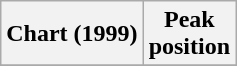<table class="wikitable sortable plainrowheaders" style="text-align:center">
<tr>
<th scope="col">Chart (1999)</th>
<th scope="col">Peak<br>position</th>
</tr>
<tr>
</tr>
</table>
